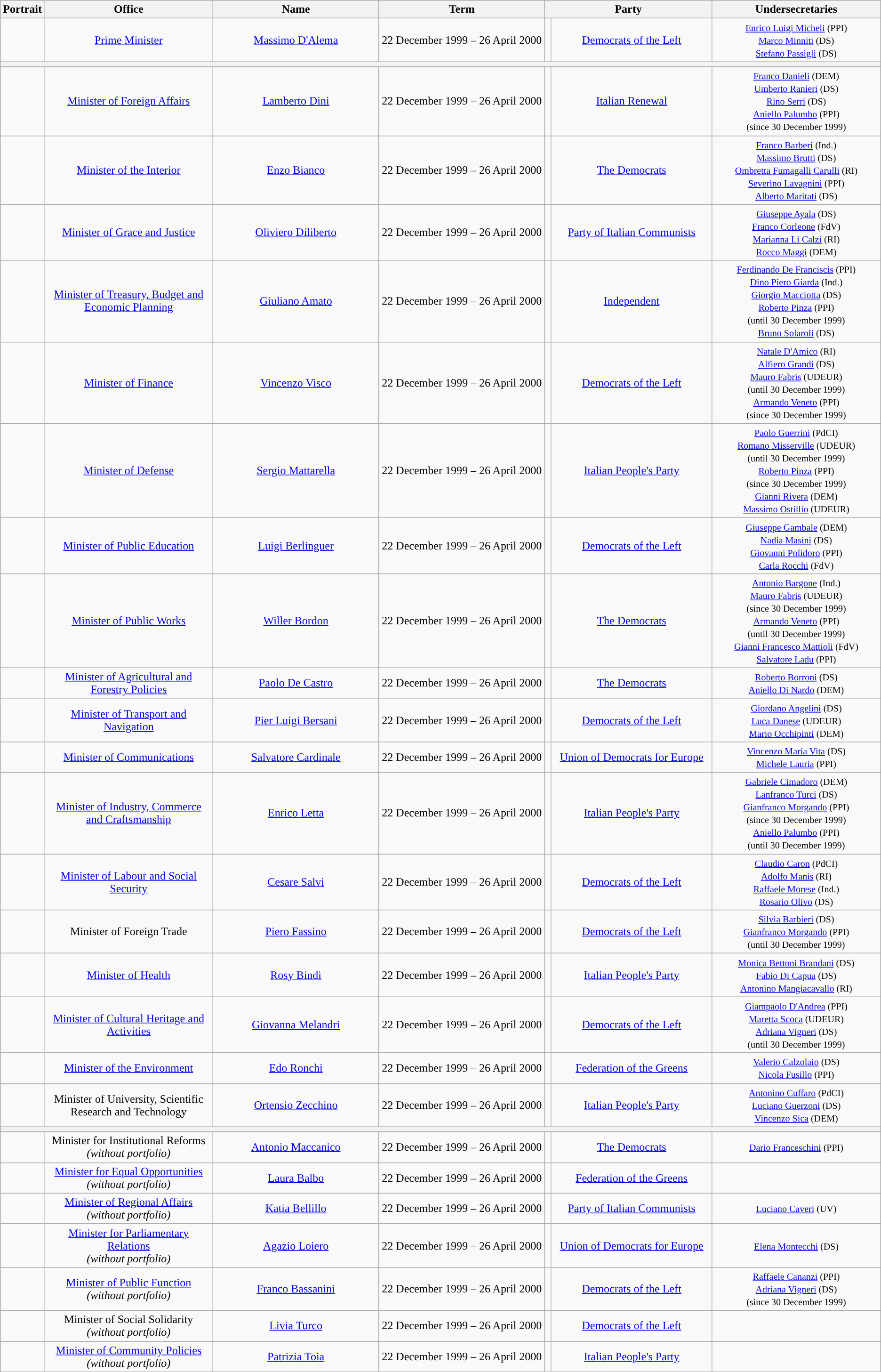<table class="wikitable" style="text-align:center">
<tr>
<th>Portrait</th>
<th width=20%>Office</th>
<th width=20%>Name</th>
<th width=20%>Term</th>
<th width=20% colspan=2>Party</th>
<th width=20%>Undersecretaries</th>
</tr>
<tr>
<td></td>
<td><a href='#'>Prime Minister</a></td>
<td><a href='#'>Massimo D'Alema</a></td>
<td>22 December 1999 – 26 April 2000</td>
<td style="width:1px;; background:"></td>
<td><a href='#'>Democrats of the Left</a></td>
<td><small><a href='#'>Enrico Luigi Micheli</a> (PPI) <br> <a href='#'>Marco Minniti</a> (DS)<br> <a href='#'>Stefano Passigli</a> (DS)<br></small></td>
</tr>
<tr>
<th colspan="7"></th>
</tr>
<tr>
<td></td>
<td><a href='#'>Minister of Foreign Affairs</a></td>
<td><a href='#'>Lamberto Dini</a></td>
<td>22 December 1999 – 26 April 2000</td>
<td style="width:1px;; background:"></td>
<td><a href='#'>Italian Renewal</a></td>
<td><small><a href='#'>Franco Danieli</a> (DEM)<br> <a href='#'>Umberto Ranieri</a> (DS)<br> <a href='#'>Rino Serri</a> (DS)<br> <a href='#'>Aniello Palumbo</a> (PPI)<br>(since 30 December 1999)</small></td>
</tr>
<tr>
<td></td>
<td><a href='#'>Minister of the Interior</a></td>
<td><a href='#'>Enzo Bianco</a></td>
<td>22 December 1999 – 26 April 2000</td>
<td style="width:1px;; background:"></td>
<td><a href='#'>The Democrats</a></td>
<td><small><a href='#'>Franco Barberi</a> (Ind.)<br> <a href='#'>Massimo Brutti</a> (DS)<br> <a href='#'>Ombretta Fumagalli Carulli</a> (RI)<br> <a href='#'>Severino Lavagnini</a> (PPI)<br> <a href='#'>Alberto Maritati</a> (DS)</small></td>
</tr>
<tr>
<td></td>
<td><a href='#'>Minister of Grace and Justice</a></td>
<td><a href='#'>Oliviero Diliberto</a></td>
<td>22 December 1999 – 26 April 2000</td>
<td style="width:1px;; background:"></td>
<td><a href='#'>Party of Italian Communists</a></td>
<td><small><a href='#'>Giuseppe Ayala</a> (DS)<br> <a href='#'>Franco Corleone</a> (FdV)<br> <a href='#'>Marianna Li Calzi</a> (RI)<br> <a href='#'>Rocco Maggi</a> (DEM)</small></td>
</tr>
<tr>
<td></td>
<td><a href='#'>Minister of Treasury, Budget and Economic Planning</a></td>
<td><a href='#'>Giuliano Amato</a></td>
<td>22 December 1999 – 26 April 2000</td>
<td style="width:1px;; background:"></td>
<td><a href='#'>Independent</a></td>
<td><small><a href='#'>Ferdinando De Franciscis</a> (PPI)<br> <a href='#'>Dino Piero Giarda</a> (Ind.)<br> <a href='#'>Giorgio Macciotta</a> (DS)<br> <a href='#'>Roberto Pinza</a> (PPI)<br>(until 30 December 1999)<br> <a href='#'>Bruno Solaroli</a> (DS)</small></td>
</tr>
<tr>
<td></td>
<td><a href='#'>Minister of Finance</a></td>
<td><a href='#'>Vincenzo Visco</a></td>
<td>22 December 1999 – 26 April 2000</td>
<td style="width:1px;; background:"></td>
<td><a href='#'>Democrats of the Left</a></td>
<td><small><a href='#'>Natale D'Amico</a> (RI)<br> <a href='#'>Alfiero Grandi</a> (DS)<br> <a href='#'>Mauro Fabris</a> (UDEUR)<br>(until 30 December 1999)<br> <a href='#'>Armando Veneto</a> (PPI)<br>(since 30 December 1999)</small></td>
</tr>
<tr>
<td></td>
<td><a href='#'>Minister of Defense</a></td>
<td><a href='#'>Sergio Mattarella</a></td>
<td>22 December 1999 – 26 April 2000</td>
<td style="width:1px;; background:"></td>
<td><a href='#'>Italian People's Party</a></td>
<td><small><a href='#'>Paolo Guerrini</a> (PdCI)<br> <a href='#'>Romano Misserville</a> (UDEUR)<br>(until 30 December 1999)<br> <a href='#'>Roberto Pinza</a> (PPI)<br>(since 30 December 1999)<br> <a href='#'>Gianni Rivera</a> (DEM)<br> <a href='#'>Massimo Ostillio</a> (UDEUR)</small></td>
</tr>
<tr>
<td></td>
<td><a href='#'>Minister of Public Education</a></td>
<td><a href='#'>Luigi Berlinguer</a></td>
<td>22 December 1999 – 26 April 2000</td>
<td style="width:1px;; background:"></td>
<td><a href='#'>Democrats of the Left</a></td>
<td><small><a href='#'>Giuseppe Gambale</a> (DEM)<br> <a href='#'>Nadia Masini</a> (DS)<br> <a href='#'>Giovanni Polidoro</a> (PPI)<br> <a href='#'>Carla Rocchi</a> (FdV)</small></td>
</tr>
<tr>
<td></td>
<td><a href='#'>Minister of Public Works</a></td>
<td><a href='#'>Willer Bordon</a></td>
<td>22 December 1999 – 26 April 2000</td>
<td style="width:1px;; background:"></td>
<td><a href='#'>The Democrats</a></td>
<td><small><a href='#'>Antonio Bargone</a> (Ind.)<br> <a href='#'>Mauro Fabris</a> (UDEUR)<br>(since 30 December 1999)<br> <a href='#'>Armando Veneto</a> (PPI)<br>(until 30 December 1999)<br> <a href='#'>Gianni Francesco Mattioli</a> (FdV)<br> <a href='#'>Salvatore Ladu</a> (PPI)</small></td>
</tr>
<tr>
<td></td>
<td><a href='#'>Minister of Agricultural and Forestry Policies</a></td>
<td><a href='#'>Paolo De Castro</a></td>
<td>22 December 1999 – 26 April 2000</td>
<td style="width:1px;; background:"></td>
<td><a href='#'>The Democrats</a></td>
<td><small><a href='#'>Roberto Borroni</a> (DS)<br> <a href='#'>Aniello Di Nardo</a> (DEM)</small></td>
</tr>
<tr>
<td></td>
<td><a href='#'>Minister of Transport and Navigation</a></td>
<td><a href='#'>Pier Luigi Bersani</a></td>
<td>22 December 1999 – 26 April 2000</td>
<td style="width:1px;; background:"></td>
<td><a href='#'>Democrats of the Left</a></td>
<td><small><a href='#'>Giordano Angelini</a> (DS)<br> <a href='#'>Luca Danese</a> (UDEUR)<br> <a href='#'>Mario Occhipinti</a> (DEM)</small></td>
</tr>
<tr>
<td></td>
<td><a href='#'>Minister of Communications</a></td>
<td><a href='#'>Salvatore Cardinale</a></td>
<td>22 December 1999 – 26 April 2000</td>
<td style="width:1px;; background:"></td>
<td><a href='#'>Union of Democrats for Europe</a></td>
<td><small><a href='#'>Vincenzo Maria Vita</a> (DS)<br> <a href='#'>Michele Lauria</a> (PPI)</small></td>
</tr>
<tr>
<td></td>
<td><a href='#'>Minister of Industry, Commerce and Craftsmanship</a></td>
<td><a href='#'>Enrico Letta</a></td>
<td>22 December 1999 – 26 April 2000</td>
<td style="width:1px;; background:"></td>
<td><a href='#'>Italian People's Party</a></td>
<td><small><a href='#'>Gabriele Cimadoro</a> (DEM)<br> <a href='#'>Lanfranco Turci</a> (DS)<br> <a href='#'>Gianfranco Morgando</a> (PPI)<br>(since 30 December 1999)<br> <a href='#'>Aniello Palumbo</a> (PPI)<br>(until 30 December 1999)</small></td>
</tr>
<tr>
<td></td>
<td><a href='#'>Minister of Labour and Social Security</a></td>
<td><a href='#'>Cesare Salvi</a></td>
<td>22 December 1999 – 26 April 2000</td>
<td style="width:1px;; background:"></td>
<td><a href='#'>Democrats of the Left</a></td>
<td><small><a href='#'>Claudio Caron</a> (PdCI)<br> <a href='#'>Adolfo Manis</a> (RI)<br> <a href='#'>Raffaele Morese</a> (Ind.)<br> <a href='#'>Rosario Olivo</a> (DS)</small></td>
</tr>
<tr>
<td></td>
<td>Minister of Foreign Trade</td>
<td><a href='#'>Piero Fassino</a></td>
<td>22 December 1999 – 26 April 2000</td>
<td style="width:1px;; background:"></td>
<td><a href='#'>Democrats of the Left</a></td>
<td><small><a href='#'>Silvia Barbieri</a> (DS)<br> <a href='#'>Gianfranco Morgando</a> (PPI)<br>(until 30 December 1999)</small></td>
</tr>
<tr>
<td></td>
<td><a href='#'>Minister of Health</a></td>
<td><a href='#'>Rosy Bindi</a></td>
<td>22 December 1999 – 26 April 2000</td>
<td style="width:1px;; background:"></td>
<td><a href='#'>Italian People's Party</a></td>
<td><small><a href='#'>Monica Bettoni Brandani</a> (DS)<br> <a href='#'>Fabio Di Capua</a> (DS)<br> <a href='#'>Antonino Mangiacavallo</a> (RI)</small></td>
</tr>
<tr>
<td></td>
<td><a href='#'>Minister of Cultural Heritage and Activities</a></td>
<td><a href='#'>Giovanna Melandri</a></td>
<td>22 December 1999 – 26 April 2000</td>
<td style="width:1px;; background:"></td>
<td><a href='#'>Democrats of the Left</a></td>
<td><small><a href='#'>Giampaolo D'Andrea</a> (PPI)<br> <a href='#'>Maretta Scoca</a> (UDEUR)<br> <a href='#'>Adriana Vigneri</a> (DS)<br>(until 30 December 1999)</small></td>
</tr>
<tr>
<td></td>
<td><a href='#'>Minister of the Environment</a></td>
<td><a href='#'>Edo Ronchi</a></td>
<td>22 December 1999 – 26 April 2000</td>
<td style="width:1px;; background:"></td>
<td><a href='#'>Federation of the Greens</a></td>
<td><small><a href='#'>Valerio Calzolaio</a> (DS)<br> <a href='#'>Nicola Fusillo</a> (PPI)</small></td>
</tr>
<tr>
<td></td>
<td>Minister of University, Scientific Research and Technology</td>
<td><a href='#'>Ortensio Zecchino</a></td>
<td>22 December 1999 – 26 April 2000</td>
<td style="width:1px;; background:"></td>
<td><a href='#'>Italian People's Party</a></td>
<td><small><a href='#'>Antonino Cuffaro</a> (PdCI)<br> <a href='#'>Luciano Guerzoni</a> (DS)<br> <a href='#'>Vincenzo Sica</a> (DEM)</small></td>
</tr>
<tr>
<th colspan="7"></th>
</tr>
<tr>
<td></td>
<td>Minister for Institutional Reforms <br> <em>(without portfolio)</em></td>
<td><a href='#'>Antonio Maccanico</a></td>
<td>22 December 1999 – 26 April 2000</td>
<td style="width:1px;; background:"></td>
<td><a href='#'>The Democrats</a></td>
<td><small><a href='#'>Dario Franceschini</a> (PPI)</small></td>
</tr>
<tr>
<td></td>
<td><a href='#'>Minister for Equal Opportunities</a> <br> <em>(without portfolio)</em></td>
<td><a href='#'>Laura Balbo</a></td>
<td>22 December 1999 – 26 April 2000</td>
<td style="width:1px;; background:"></td>
<td><a href='#'>Federation of the Greens</a></td>
<td></td>
</tr>
<tr>
<td></td>
<td><a href='#'>Minister of Regional Affairs</a> <br> <em>(without portfolio)</em></td>
<td><a href='#'>Katia Bellillo</a></td>
<td>22 December 1999 – 26 April 2000</td>
<td style="width:1px;; background:"></td>
<td><a href='#'>Party of Italian Communists</a></td>
<td><small><a href='#'>Luciano Caveri</a> (UV)</small></td>
</tr>
<tr>
<td></td>
<td><a href='#'>Minister for Parliamentary Relations</a> <br> <em>(without portfolio)</em></td>
<td><a href='#'>Agazio Loiero</a></td>
<td>22 December 1999 – 26 April 2000</td>
<td style="width:1px;; background:"></td>
<td><a href='#'>Union of Democrats for Europe</a></td>
<td><small><a href='#'>Elena Montecchi</a> (DS)</small></td>
</tr>
<tr>
<td></td>
<td><a href='#'>Minister of Public Function</a> <br> <em>(without portfolio)</em></td>
<td><a href='#'>Franco Bassanini</a></td>
<td>22 December 1999 – 26 April 2000</td>
<td style="width:1px;; background:"></td>
<td><a href='#'>Democrats of the Left</a></td>
<td><small><a href='#'>Raffaele Cananzi</a> (PPI) <br> <a href='#'>Adriana Vigneri</a> (DS)<br>(since 30 December 1999)</small></td>
</tr>
<tr>
<td></td>
<td>Minister of Social Solidarity <br> <em>(without portfolio)</em></td>
<td><a href='#'>Livia Turco</a></td>
<td>22 December 1999 –  26 April 2000</td>
<td style="width:1px;; background:"></td>
<td><a href='#'>Democrats of the Left</a></td>
<td></td>
</tr>
<tr>
<td></td>
<td><a href='#'>Minister of Community Policies</a> <br> <em>(without portfolio)</em></td>
<td><a href='#'>Patrizia Toia</a></td>
<td>22 December 1999 – 26 April 2000</td>
<td style="width:1px;; background:"></td>
<td><a href='#'>Italian People's Party</a></td>
<td></td>
</tr>
</table>
